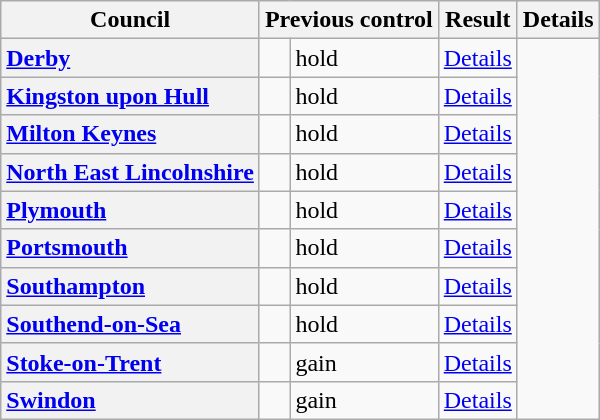<table class="wikitable sortable" border="1">
<tr>
<th scope="col">Council</th>
<th colspan=2>Previous control</th>
<th colspan=2>Result</th>
<th class="unsortable" scope="col">Details</th>
</tr>
<tr>
<th scope="row" style="text-align: left;"><a href='#'>Derby</a></th>
<td></td>
<td> hold</td>
<td><a href='#'>Details</a></td>
</tr>
<tr>
<th scope="row" style="text-align: left;"><a href='#'>Kingston upon Hull</a></th>
<td></td>
<td> hold</td>
<td><a href='#'>Details</a></td>
</tr>
<tr>
<th scope="row" style="text-align: left;"><a href='#'>Milton Keynes</a></th>
<td></td>
<td> hold</td>
<td><a href='#'>Details</a></td>
</tr>
<tr>
<th scope="row" style="text-align: left;"><a href='#'>North East Lincolnshire</a></th>
<td></td>
<td> hold</td>
<td><a href='#'>Details</a></td>
</tr>
<tr>
<th scope="row" style="text-align: left;"><a href='#'>Plymouth</a></th>
<td></td>
<td> hold</td>
<td><a href='#'>Details</a></td>
</tr>
<tr>
<th scope="row" style="text-align: left;"><a href='#'>Portsmouth</a></th>
<td></td>
<td> hold</td>
<td><a href='#'>Details</a></td>
</tr>
<tr>
<th scope="row" style="text-align: left;"><a href='#'>Southampton</a></th>
<td></td>
<td> hold</td>
<td><a href='#'>Details</a></td>
</tr>
<tr>
<th scope="row" style="text-align: left;"><a href='#'>Southend-on-Sea</a></th>
<td></td>
<td> hold</td>
<td><a href='#'>Details</a></td>
</tr>
<tr>
<th scope="row" style="text-align: left;"><a href='#'>Stoke-on-Trent</a></th>
<td></td>
<td> gain</td>
<td><a href='#'>Details</a></td>
</tr>
<tr>
<th scope="row" style="text-align: left;"><a href='#'>Swindon</a></th>
<td></td>
<td> gain</td>
<td><a href='#'>Details</a></td>
</tr>
</table>
